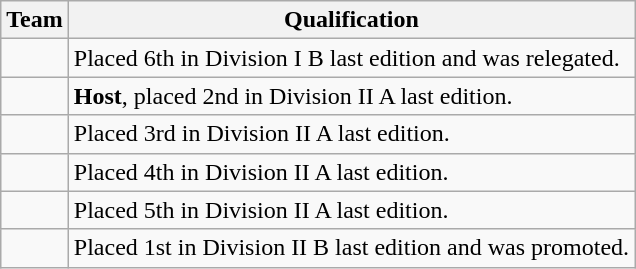<table class="wikitable">
<tr>
<th>Team</th>
<th>Qualification</th>
</tr>
<tr>
<td></td>
<td>Placed 6th in Division I B last edition and was relegated.</td>
</tr>
<tr>
<td></td>
<td><strong>Host</strong>, placed 2nd in Division II A last edition.</td>
</tr>
<tr>
<td><s></s></td>
<td>Placed 3rd in Division II A last edition.</td>
</tr>
<tr>
<td></td>
<td>Placed 4th in Division II A last edition.</td>
</tr>
<tr>
<td></td>
<td>Placed 5th in Division II A last edition.</td>
</tr>
<tr>
<td></td>
<td>Placed 1st in Division II B last edition and was promoted.</td>
</tr>
</table>
